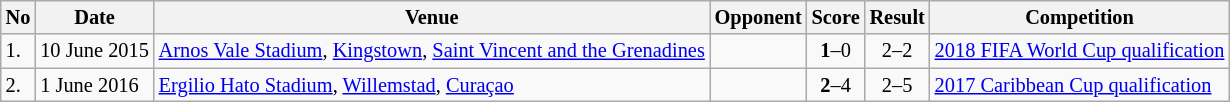<table class="wikitable" style="font-size:85%;">
<tr>
<th>No</th>
<th>Date</th>
<th>Venue</th>
<th>Opponent</th>
<th>Score</th>
<th>Result</th>
<th>Competition</th>
</tr>
<tr>
<td>1.</td>
<td>10 June 2015</td>
<td><a href='#'>Arnos Vale Stadium</a>, <a href='#'>Kingstown</a>, <a href='#'>Saint Vincent and the Grenadines</a></td>
<td></td>
<td align=center><strong>1</strong>–0</td>
<td align=center>2–2</td>
<td><a href='#'>2018 FIFA World Cup qualification</a></td>
</tr>
<tr>
<td>2.</td>
<td>1 June 2016</td>
<td><a href='#'>Ergilio Hato Stadium</a>, <a href='#'>Willemstad</a>, <a href='#'>Curaçao</a></td>
<td></td>
<td align=center><strong>2</strong>–4</td>
<td align=center>2–5</td>
<td><a href='#'>2017 Caribbean Cup qualification</a></td>
</tr>
</table>
